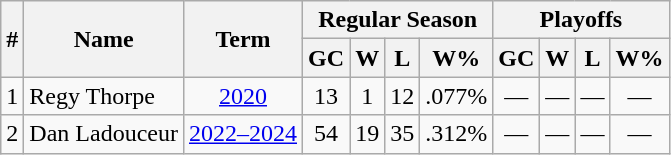<table class="wikitable" style="text-align:center">
<tr>
<th rowspan="2">#</th>
<th rowspan="2">Name</th>
<th rowspan="2">Term</th>
<th colspan="4">Regular Season</th>
<th colspan="4">Playoffs</th>
</tr>
<tr>
<th>GC</th>
<th>W</th>
<th>L</th>
<th>W%</th>
<th>GC</th>
<th>W</th>
<th>L</th>
<th>W%</th>
</tr>
<tr>
<td>1</td>
<td align=left>Regy Thorpe</td>
<td><a href='#'>2020</a></td>
<td>13</td>
<td>1</td>
<td>12</td>
<td>.077%</td>
<td>—</td>
<td>—</td>
<td>—</td>
<td>—</td>
</tr>
<tr>
<td>2</td>
<td>Dan Ladouceur</td>
<td><a href='#'>2022–</a><a href='#'>2024</a></td>
<td>54</td>
<td>19</td>
<td>35</td>
<td>.312%</td>
<td>—</td>
<td>—</td>
<td>—</td>
<td>—</td>
</tr>
</table>
